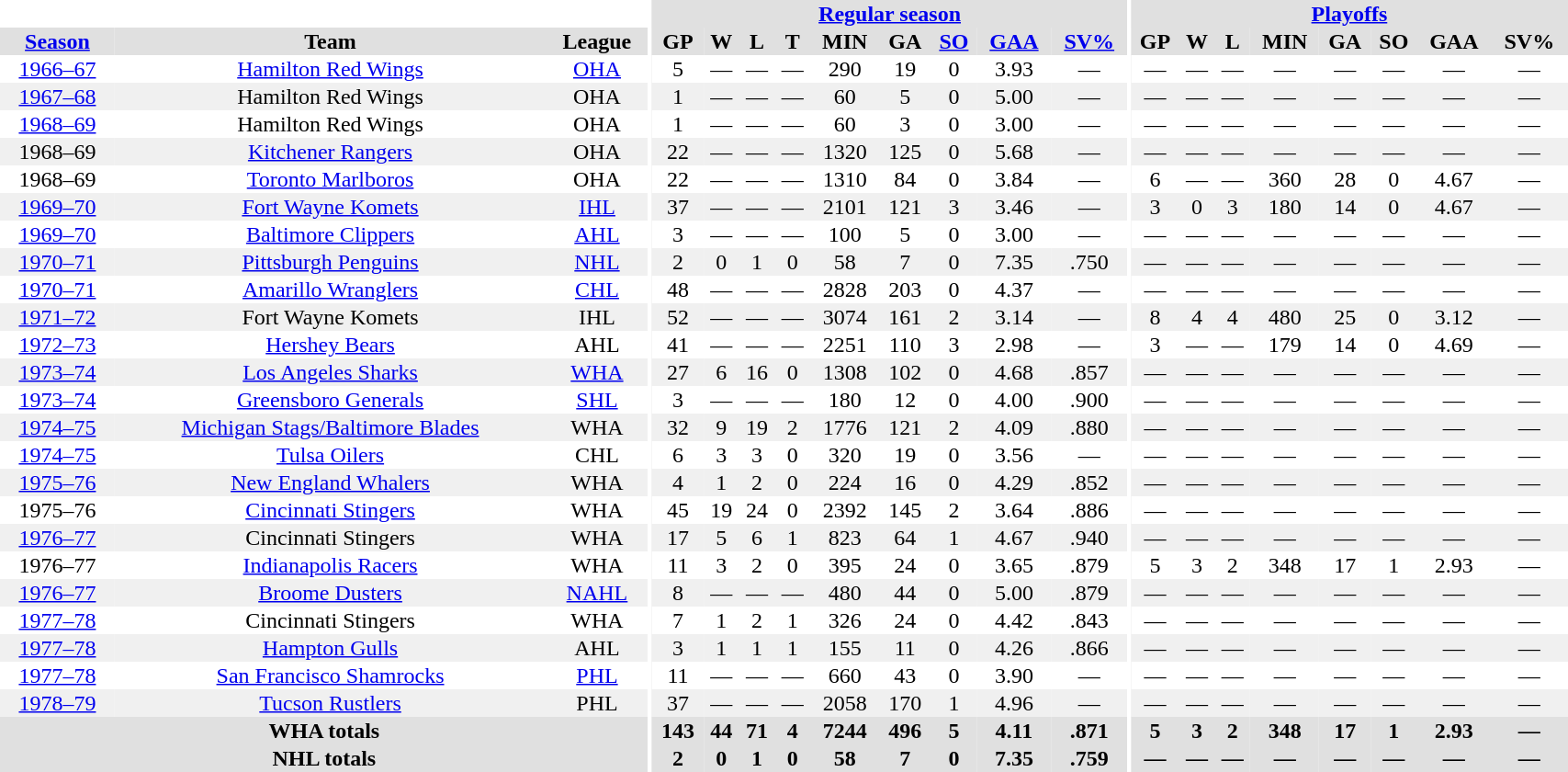<table border="0" cellpadding="1" cellspacing="0" style="width:90%; text-align:center;">
<tr bgcolor="#e0e0e0">
<th colspan="3" bgcolor="#ffffff"></th>
<th rowspan="99" bgcolor="#ffffff"></th>
<th colspan="9" bgcolor="#e0e0e0"><a href='#'>Regular season</a></th>
<th rowspan="99" bgcolor="#ffffff"></th>
<th colspan="8" bgcolor="#e0e0e0"><a href='#'>Playoffs</a></th>
</tr>
<tr bgcolor="#e0e0e0">
<th><a href='#'>Season</a></th>
<th>Team</th>
<th>League</th>
<th>GP</th>
<th>W</th>
<th>L</th>
<th>T</th>
<th>MIN</th>
<th>GA</th>
<th><a href='#'>SO</a></th>
<th><a href='#'>GAA</a></th>
<th><a href='#'>SV%</a></th>
<th>GP</th>
<th>W</th>
<th>L</th>
<th>MIN</th>
<th>GA</th>
<th>SO</th>
<th>GAA</th>
<th>SV%</th>
</tr>
<tr>
<td><a href='#'>1966–67</a></td>
<td><a href='#'>Hamilton Red Wings</a></td>
<td><a href='#'>OHA</a></td>
<td>5</td>
<td>—</td>
<td>—</td>
<td>—</td>
<td>290</td>
<td>19</td>
<td>0</td>
<td>3.93</td>
<td>—</td>
<td>—</td>
<td>—</td>
<td>—</td>
<td>—</td>
<td>—</td>
<td>—</td>
<td>—</td>
<td>—</td>
</tr>
<tr bgcolor="#f0f0f0">
<td><a href='#'>1967–68</a></td>
<td>Hamilton Red Wings</td>
<td>OHA</td>
<td>1</td>
<td>—</td>
<td>—</td>
<td>—</td>
<td>60</td>
<td>5</td>
<td>0</td>
<td>5.00</td>
<td>—</td>
<td>—</td>
<td>—</td>
<td>—</td>
<td>—</td>
<td>—</td>
<td>—</td>
<td>—</td>
<td>—</td>
</tr>
<tr>
<td><a href='#'>1968–69</a></td>
<td>Hamilton Red Wings</td>
<td>OHA</td>
<td>1</td>
<td>—</td>
<td>—</td>
<td>—</td>
<td>60</td>
<td>3</td>
<td>0</td>
<td>3.00</td>
<td>—</td>
<td>—</td>
<td>—</td>
<td>—</td>
<td>—</td>
<td>—</td>
<td>—</td>
<td>—</td>
<td>—</td>
</tr>
<tr bgcolor="#f0f0f0">
<td>1968–69</td>
<td><a href='#'>Kitchener Rangers</a></td>
<td>OHA</td>
<td>22</td>
<td>—</td>
<td>—</td>
<td>—</td>
<td>1320</td>
<td>125</td>
<td>0</td>
<td>5.68</td>
<td>—</td>
<td>—</td>
<td>—</td>
<td>—</td>
<td>—</td>
<td>—</td>
<td>—</td>
<td>—</td>
<td>—</td>
</tr>
<tr>
<td>1968–69</td>
<td><a href='#'>Toronto Marlboros</a></td>
<td>OHA</td>
<td>22</td>
<td>—</td>
<td>—</td>
<td>—</td>
<td>1310</td>
<td>84</td>
<td>0</td>
<td>3.84</td>
<td>—</td>
<td>6</td>
<td>—</td>
<td>—</td>
<td>360</td>
<td>28</td>
<td>0</td>
<td>4.67</td>
<td>—</td>
</tr>
<tr bgcolor="#f0f0f0">
<td><a href='#'>1969–70</a></td>
<td><a href='#'>Fort Wayne Komets</a></td>
<td><a href='#'>IHL</a></td>
<td>37</td>
<td>—</td>
<td>—</td>
<td>—</td>
<td>2101</td>
<td>121</td>
<td>3</td>
<td>3.46</td>
<td>—</td>
<td>3</td>
<td>0</td>
<td>3</td>
<td>180</td>
<td>14</td>
<td>0</td>
<td>4.67</td>
<td>—</td>
</tr>
<tr>
<td><a href='#'>1969–70</a></td>
<td><a href='#'>Baltimore Clippers</a></td>
<td><a href='#'>AHL</a></td>
<td>3</td>
<td>—</td>
<td>—</td>
<td>—</td>
<td>100</td>
<td>5</td>
<td>0</td>
<td>3.00</td>
<td>—</td>
<td>—</td>
<td>—</td>
<td>—</td>
<td>—</td>
<td>—</td>
<td>—</td>
<td>—</td>
<td>—</td>
</tr>
<tr bgcolor="#f0f0f0">
<td><a href='#'>1970–71</a></td>
<td><a href='#'>Pittsburgh Penguins</a></td>
<td><a href='#'>NHL</a></td>
<td>2</td>
<td>0</td>
<td>1</td>
<td>0</td>
<td>58</td>
<td>7</td>
<td>0</td>
<td>7.35</td>
<td>.750</td>
<td>—</td>
<td>—</td>
<td>—</td>
<td>—</td>
<td>—</td>
<td>—</td>
<td>—</td>
<td>—</td>
</tr>
<tr>
<td><a href='#'>1970–71</a></td>
<td><a href='#'>Amarillo Wranglers</a></td>
<td><a href='#'>CHL</a></td>
<td>48</td>
<td>—</td>
<td>—</td>
<td>—</td>
<td>2828</td>
<td>203</td>
<td>0</td>
<td>4.37</td>
<td>—</td>
<td>—</td>
<td>—</td>
<td>—</td>
<td>—</td>
<td>—</td>
<td>—</td>
<td>—</td>
<td>—</td>
</tr>
<tr bgcolor="#f0f0f0">
<td><a href='#'>1971–72</a></td>
<td>Fort Wayne Komets</td>
<td>IHL</td>
<td>52</td>
<td>—</td>
<td>—</td>
<td>—</td>
<td>3074</td>
<td>161</td>
<td>2</td>
<td>3.14</td>
<td>—</td>
<td>8</td>
<td>4</td>
<td>4</td>
<td>480</td>
<td>25</td>
<td>0</td>
<td>3.12</td>
<td>—</td>
</tr>
<tr>
<td><a href='#'>1972–73</a></td>
<td><a href='#'>Hershey Bears</a></td>
<td>AHL</td>
<td>41</td>
<td>—</td>
<td>—</td>
<td>—</td>
<td>2251</td>
<td>110</td>
<td>3</td>
<td>2.98</td>
<td>—</td>
<td>3</td>
<td>—</td>
<td>—</td>
<td>179</td>
<td>14</td>
<td>0</td>
<td>4.69</td>
<td>—</td>
</tr>
<tr bgcolor="#f0f0f0">
<td><a href='#'>1973–74</a></td>
<td><a href='#'>Los Angeles Sharks</a></td>
<td><a href='#'>WHA</a></td>
<td>27</td>
<td>6</td>
<td>16</td>
<td>0</td>
<td>1308</td>
<td>102</td>
<td>0</td>
<td>4.68</td>
<td>.857</td>
<td>—</td>
<td>—</td>
<td>—</td>
<td>—</td>
<td>—</td>
<td>—</td>
<td>—</td>
<td>—</td>
</tr>
<tr>
<td><a href='#'>1973–74</a></td>
<td><a href='#'>Greensboro Generals</a></td>
<td><a href='#'>SHL</a></td>
<td>3</td>
<td>—</td>
<td>—</td>
<td>—</td>
<td>180</td>
<td>12</td>
<td>0</td>
<td>4.00</td>
<td>.900</td>
<td>—</td>
<td>—</td>
<td>—</td>
<td>—</td>
<td>—</td>
<td>—</td>
<td>—</td>
<td>—</td>
</tr>
<tr bgcolor="#f0f0f0">
<td><a href='#'>1974–75</a></td>
<td><a href='#'>Michigan Stags/Baltimore Blades</a></td>
<td>WHA</td>
<td>32</td>
<td>9</td>
<td>19</td>
<td>2</td>
<td>1776</td>
<td>121</td>
<td>2</td>
<td>4.09</td>
<td>.880</td>
<td>—</td>
<td>—</td>
<td>—</td>
<td>—</td>
<td>—</td>
<td>—</td>
<td>—</td>
<td>—</td>
</tr>
<tr>
<td><a href='#'>1974–75</a></td>
<td><a href='#'>Tulsa Oilers</a></td>
<td>CHL</td>
<td>6</td>
<td>3</td>
<td>3</td>
<td>0</td>
<td>320</td>
<td>19</td>
<td>0</td>
<td>3.56</td>
<td>—</td>
<td>—</td>
<td>—</td>
<td>—</td>
<td>—</td>
<td>—</td>
<td>—</td>
<td>—</td>
<td>—</td>
</tr>
<tr bgcolor="#f0f0f0">
<td><a href='#'>1975–76</a></td>
<td><a href='#'>New England Whalers</a></td>
<td>WHA</td>
<td>4</td>
<td>1</td>
<td>2</td>
<td>0</td>
<td>224</td>
<td>16</td>
<td>0</td>
<td>4.29</td>
<td>.852</td>
<td>—</td>
<td>—</td>
<td>—</td>
<td>—</td>
<td>—</td>
<td>—</td>
<td>—</td>
<td>—</td>
</tr>
<tr>
<td>1975–76</td>
<td><a href='#'>Cincinnati Stingers</a></td>
<td>WHA</td>
<td>45</td>
<td>19</td>
<td>24</td>
<td>0</td>
<td>2392</td>
<td>145</td>
<td>2</td>
<td>3.64</td>
<td>.886</td>
<td>—</td>
<td>—</td>
<td>—</td>
<td>—</td>
<td>—</td>
<td>—</td>
<td>—</td>
<td>—</td>
</tr>
<tr bgcolor="#f0f0f0">
<td><a href='#'>1976–77</a></td>
<td>Cincinnati Stingers</td>
<td>WHA</td>
<td>17</td>
<td>5</td>
<td>6</td>
<td>1</td>
<td>823</td>
<td>64</td>
<td>1</td>
<td>4.67</td>
<td>.940</td>
<td>—</td>
<td>—</td>
<td>—</td>
<td>—</td>
<td>—</td>
<td>—</td>
<td>—</td>
<td>—</td>
</tr>
<tr>
<td>1976–77</td>
<td><a href='#'>Indianapolis Racers</a></td>
<td>WHA</td>
<td>11</td>
<td>3</td>
<td>2</td>
<td>0</td>
<td>395</td>
<td>24</td>
<td>0</td>
<td>3.65</td>
<td>.879</td>
<td>5</td>
<td>3</td>
<td>2</td>
<td>348</td>
<td>17</td>
<td>1</td>
<td>2.93</td>
<td>—</td>
</tr>
<tr bgcolor="#f0f0f0">
<td><a href='#'>1976–77</a></td>
<td><a href='#'>Broome Dusters</a></td>
<td><a href='#'>NAHL</a></td>
<td>8</td>
<td>—</td>
<td>—</td>
<td>—</td>
<td>480</td>
<td>44</td>
<td>0</td>
<td>5.00</td>
<td>.879</td>
<td>—</td>
<td>—</td>
<td>—</td>
<td>—</td>
<td>—</td>
<td>—</td>
<td>—</td>
<td>—</td>
</tr>
<tr>
<td><a href='#'>1977–78</a></td>
<td>Cincinnati Stingers</td>
<td>WHA</td>
<td>7</td>
<td>1</td>
<td>2</td>
<td>1</td>
<td>326</td>
<td>24</td>
<td>0</td>
<td>4.42</td>
<td>.843</td>
<td>—</td>
<td>—</td>
<td>—</td>
<td>—</td>
<td>—</td>
<td>—</td>
<td>—</td>
<td>—</td>
</tr>
<tr bgcolor="#f0f0f0">
<td><a href='#'>1977–78</a></td>
<td><a href='#'>Hampton Gulls</a></td>
<td>AHL</td>
<td>3</td>
<td>1</td>
<td>1</td>
<td>1</td>
<td>155</td>
<td>11</td>
<td>0</td>
<td>4.26</td>
<td>.866</td>
<td>—</td>
<td>—</td>
<td>—</td>
<td>—</td>
<td>—</td>
<td>—</td>
<td>—</td>
<td>—</td>
</tr>
<tr>
<td><a href='#'>1977–78</a></td>
<td><a href='#'>San Francisco Shamrocks</a></td>
<td><a href='#'>PHL</a></td>
<td>11</td>
<td>—</td>
<td>—</td>
<td>—</td>
<td>660</td>
<td>43</td>
<td>0</td>
<td>3.90</td>
<td>—</td>
<td>—</td>
<td>—</td>
<td>—</td>
<td>—</td>
<td>—</td>
<td>—</td>
<td>—</td>
<td>—</td>
</tr>
<tr bgcolor="#f0f0f0">
<td><a href='#'>1978–79</a></td>
<td><a href='#'>Tucson Rustlers</a></td>
<td>PHL</td>
<td>37</td>
<td>—</td>
<td>—</td>
<td>—</td>
<td>2058</td>
<td>170</td>
<td>1</td>
<td>4.96</td>
<td>—</td>
<td>—</td>
<td>—</td>
<td>—</td>
<td>—</td>
<td>—</td>
<td>—</td>
<td>—</td>
<td>—</td>
</tr>
<tr bgcolor="#e0e0e0">
<th colspan=3>WHA totals</th>
<th>143</th>
<th>44</th>
<th>71</th>
<th>4</th>
<th>7244</th>
<th>496</th>
<th>5</th>
<th>4.11</th>
<th>.871</th>
<th>5</th>
<th>3</th>
<th>2</th>
<th>348</th>
<th>17</th>
<th>1</th>
<th>2.93</th>
<th>—</th>
</tr>
<tr bgcolor="#e0e0e0">
<th colspan=3>NHL totals</th>
<th>2</th>
<th>0</th>
<th>1</th>
<th>0</th>
<th>58</th>
<th>7</th>
<th>0</th>
<th>7.35</th>
<th>.759</th>
<th>—</th>
<th>—</th>
<th>—</th>
<th>—</th>
<th>—</th>
<th>—</th>
<th>—</th>
<th>—</th>
</tr>
</table>
